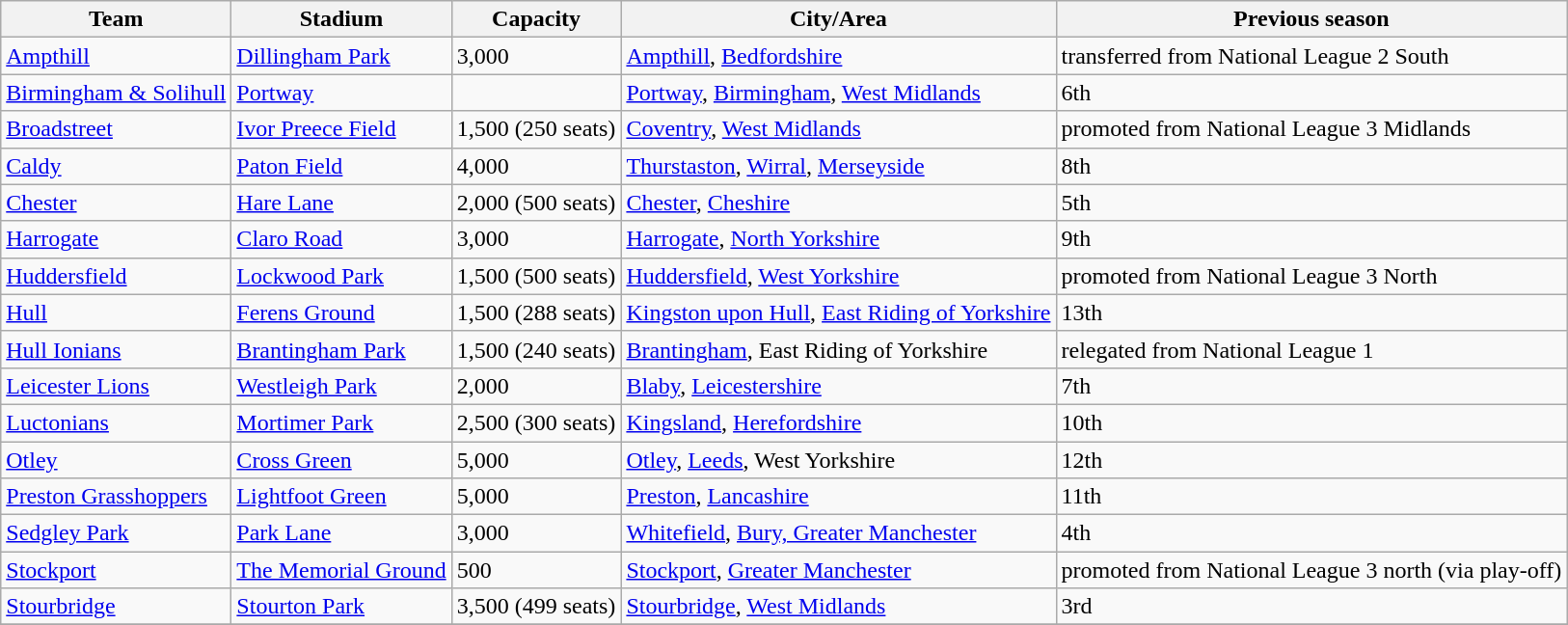<table class="wikitable sortable">
<tr>
<th>Team</th>
<th>Stadium</th>
<th>Capacity</th>
<th>City/Area</th>
<th>Previous season</th>
</tr>
<tr>
<td><a href='#'>Ampthill</a></td>
<td><a href='#'>Dillingham Park</a></td>
<td>3,000</td>
<td><a href='#'>Ampthill</a>, <a href='#'>Bedfordshire</a></td>
<td>transferred from National League 2 South</td>
</tr>
<tr>
<td><a href='#'>Birmingham & Solihull</a></td>
<td><a href='#'>Portway</a></td>
<td></td>
<td><a href='#'>Portway</a>, <a href='#'>Birmingham</a>, <a href='#'>West Midlands</a></td>
<td>6th</td>
</tr>
<tr>
<td><a href='#'>Broadstreet</a></td>
<td><a href='#'>Ivor Preece Field</a></td>
<td>1,500 (250 seats)</td>
<td><a href='#'>Coventry</a>, <a href='#'>West Midlands</a></td>
<td>promoted from National League 3 Midlands</td>
</tr>
<tr>
<td><a href='#'>Caldy</a></td>
<td><a href='#'>Paton Field</a></td>
<td>4,000</td>
<td><a href='#'>Thurstaston</a>, <a href='#'>Wirral</a>, <a href='#'>Merseyside</a></td>
<td>8th</td>
</tr>
<tr>
<td><a href='#'>Chester</a></td>
<td><a href='#'>Hare Lane</a></td>
<td>2,000 (500 seats)</td>
<td><a href='#'>Chester</a>, <a href='#'>Cheshire</a></td>
<td>5th</td>
</tr>
<tr>
<td><a href='#'>Harrogate</a></td>
<td><a href='#'>Claro Road</a></td>
<td>3,000</td>
<td><a href='#'>Harrogate</a>, <a href='#'>North Yorkshire</a></td>
<td>9th</td>
</tr>
<tr>
<td><a href='#'>Huddersfield</a></td>
<td><a href='#'>Lockwood Park</a></td>
<td>1,500 (500 seats)</td>
<td><a href='#'>Huddersfield</a>, <a href='#'>West Yorkshire</a></td>
<td>promoted from National League 3 North</td>
</tr>
<tr>
<td><a href='#'>Hull</a></td>
<td><a href='#'>Ferens Ground</a></td>
<td>1,500 (288 seats)</td>
<td><a href='#'>Kingston upon Hull</a>, <a href='#'>East Riding of Yorkshire</a></td>
<td>13th</td>
</tr>
<tr>
<td><a href='#'>Hull Ionians</a></td>
<td><a href='#'>Brantingham Park</a></td>
<td>1,500 (240 seats)</td>
<td><a href='#'>Brantingham</a>, East Riding of Yorkshire</td>
<td>relegated from National League 1</td>
</tr>
<tr>
<td><a href='#'>Leicester Lions</a></td>
<td><a href='#'>Westleigh Park</a></td>
<td>2,000</td>
<td><a href='#'>Blaby</a>, <a href='#'>Leicestershire</a></td>
<td>7th</td>
</tr>
<tr>
<td><a href='#'>Luctonians</a></td>
<td><a href='#'>Mortimer Park</a></td>
<td>2,500 (300 seats)</td>
<td><a href='#'>Kingsland</a>, <a href='#'>Herefordshire</a></td>
<td>10th</td>
</tr>
<tr>
<td><a href='#'>Otley</a></td>
<td><a href='#'>Cross Green</a></td>
<td>5,000</td>
<td><a href='#'>Otley</a>, <a href='#'>Leeds</a>, West Yorkshire</td>
<td>12th</td>
</tr>
<tr>
<td><a href='#'>Preston Grasshoppers</a></td>
<td><a href='#'>Lightfoot Green</a></td>
<td>5,000</td>
<td><a href='#'>Preston</a>, <a href='#'>Lancashire</a></td>
<td>11th</td>
</tr>
<tr>
<td><a href='#'>Sedgley Park</a></td>
<td><a href='#'>Park Lane</a></td>
<td>3,000</td>
<td><a href='#'>Whitefield</a>, <a href='#'>Bury, Greater Manchester</a></td>
<td>4th</td>
</tr>
<tr>
<td><a href='#'>Stockport</a></td>
<td><a href='#'>The Memorial Ground</a></td>
<td>500</td>
<td><a href='#'>Stockport</a>, <a href='#'>Greater Manchester</a></td>
<td>promoted from National League 3 north (via play-off)</td>
</tr>
<tr>
<td><a href='#'>Stourbridge</a></td>
<td><a href='#'>Stourton Park</a></td>
<td>3,500 (499 seats)</td>
<td><a href='#'>Stourbridge</a>, <a href='#'>West Midlands</a></td>
<td>3rd</td>
</tr>
<tr>
</tr>
</table>
